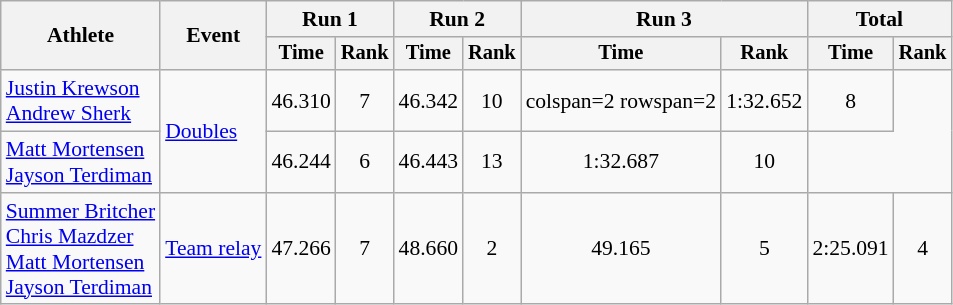<table class=wikitable style=font-size:90%;text-align:center>
<tr>
<th rowspan=2>Athlete</th>
<th rowspan=2>Event</th>
<th colspan=2>Run 1</th>
<th colspan=2>Run 2</th>
<th colspan=2>Run 3</th>
<th colspan=2>Total</th>
</tr>
<tr style=font-size:95%>
<th>Time</th>
<th>Rank</th>
<th>Time</th>
<th>Rank</th>
<th>Time</th>
<th>Rank</th>
<th>Time</th>
<th>Rank</th>
</tr>
<tr>
<td align=left><a href='#'>Justin Krewson</a><br><a href='#'>Andrew Sherk</a></td>
<td style="text-align:left;" rowspan="2"><a href='#'>Doubles</a></td>
<td>46.310</td>
<td>7</td>
<td>46.342</td>
<td>10</td>
<td>colspan=2 rowspan=2 </td>
<td>1:32.652</td>
<td>8</td>
</tr>
<tr>
<td align=left><a href='#'>Matt Mortensen</a><br><a href='#'>Jayson Terdiman</a></td>
<td>46.244</td>
<td>6</td>
<td>46.443</td>
<td>13</td>
<td>1:32.687</td>
<td>10</td>
</tr>
<tr>
<td align=left><a href='#'>Summer Britcher</a><br><a href='#'>Chris Mazdzer</a><br><a href='#'>Matt Mortensen</a><br><a href='#'>Jayson Terdiman</a></td>
<td align=left><a href='#'>Team relay</a></td>
<td>47.266</td>
<td>7</td>
<td>48.660</td>
<td>2</td>
<td>49.165</td>
<td>5</td>
<td>2:25.091</td>
<td>4</td>
</tr>
</table>
